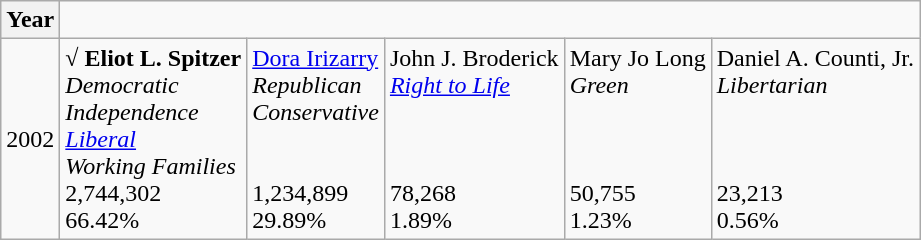<table class=wikitable>
<tr>
<th>Year</th>
</tr>
<tr>
<td>2002</td>
<td><strong>√ Eliot L. Spitzer</strong><br><em>Democratic<br>Independence<br><a href='#'>Liberal</a><br>Working Families</em><br>2,744,302<br>66.42%</td>
<td><a href='#'>Dora Irizarry</a><br><em>Republican<br>Conservative</em><br><br><br>1,234,899<br>29.89%</td>
<td>John J. Broderick<br><em><a href='#'>Right to Life</a></em><br> <br> <br> <br>78,268<br>1.89%</td>
<td>Mary Jo Long<br><em>Green</em><br> <br> <br> <br>50,755<br>1.23%</td>
<td>Daniel A. Counti, Jr.<br><em>Libertarian</em><br> <br> <br> <br>23,213<br>0.56%</td>
</tr>
</table>
